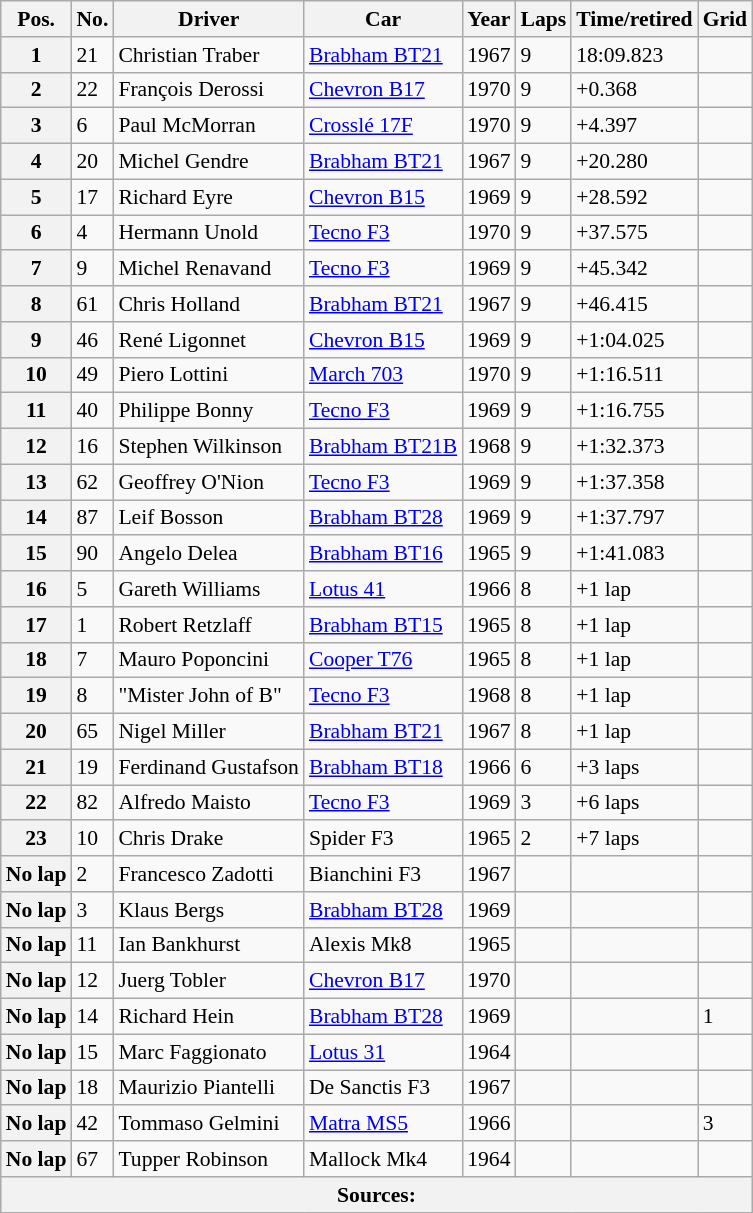<table class="wikitable" style="font-size:90%">
<tr>
<th>Pos.</th>
<th>No.</th>
<th>Driver</th>
<th>Car</th>
<th>Year</th>
<th>Laps</th>
<th>Time/retired</th>
<th>Grid</th>
</tr>
<tr>
<th>1</th>
<td>21</td>
<td> Christian Traber</td>
<td><a href='#'>Brabham BT21</a></td>
<td>1967</td>
<td>9</td>
<td>18:09.823</td>
<td></td>
</tr>
<tr>
<th>2</th>
<td>22</td>
<td> François Derossi</td>
<td><a href='#'>Chevron B17</a></td>
<td>1970</td>
<td>9</td>
<td>+0.368</td>
<td></td>
</tr>
<tr>
<th>3</th>
<td>6</td>
<td> Paul McMorran</td>
<td><a href='#'>Crosslé 17F</a></td>
<td>1970</td>
<td>9</td>
<td>+4.397</td>
<td></td>
</tr>
<tr>
<th>4</th>
<td>20</td>
<td> Michel Gendre</td>
<td><a href='#'>Brabham BT21</a></td>
<td>1967</td>
<td>9</td>
<td>+20.280</td>
<td></td>
</tr>
<tr>
<th>5</th>
<td>17</td>
<td> Richard Eyre</td>
<td><a href='#'>Chevron B15</a></td>
<td>1969</td>
<td>9</td>
<td>+28.592</td>
<td></td>
</tr>
<tr>
<th>6</th>
<td>4</td>
<td> Hermann Unold</td>
<td><a href='#'>Tecno F3</a></td>
<td>1970</td>
<td>9</td>
<td>+37.575</td>
<td></td>
</tr>
<tr>
<th>7</th>
<td>9</td>
<td> Michel Renavand</td>
<td><a href='#'>Tecno F3</a></td>
<td>1969</td>
<td>9</td>
<td>+45.342</td>
<td></td>
</tr>
<tr>
<th>8</th>
<td>61</td>
<td> Chris Holland</td>
<td><a href='#'>Brabham BT21</a></td>
<td>1967</td>
<td>9</td>
<td>+46.415</td>
<td></td>
</tr>
<tr>
<th>9</th>
<td>46</td>
<td> René Ligonnet</td>
<td><a href='#'>Chevron B15</a></td>
<td>1969</td>
<td>9</td>
<td>+1:04.025</td>
<td></td>
</tr>
<tr>
<th>10</th>
<td>49</td>
<td> Piero Lottini</td>
<td><a href='#'>March 703</a></td>
<td>1970</td>
<td>9</td>
<td>+1:16.511</td>
<td></td>
</tr>
<tr>
<th>11</th>
<td>40</td>
<td> Philippe Bonny</td>
<td><a href='#'>Tecno F3</a></td>
<td>1969</td>
<td>9</td>
<td>+1:16.755</td>
<td></td>
</tr>
<tr>
<th>12</th>
<td>16</td>
<td> Stephen Wilkinson</td>
<td><a href='#'>Brabham BT21B</a></td>
<td>1968</td>
<td>9</td>
<td>+1:32.373</td>
<td></td>
</tr>
<tr>
<th>13</th>
<td>62</td>
<td> Geoffrey O'Nion</td>
<td><a href='#'>Tecno F3</a></td>
<td>1969</td>
<td>9</td>
<td>+1:37.358</td>
<td></td>
</tr>
<tr>
<th>14</th>
<td>87</td>
<td> Leif Bosson</td>
<td><a href='#'>Brabham BT28</a></td>
<td>1969</td>
<td>9</td>
<td>+1:37.797</td>
<td></td>
</tr>
<tr>
<th>15</th>
<td>90</td>
<td> Angelo Delea</td>
<td><a href='#'>Brabham BT16</a></td>
<td>1965</td>
<td>9</td>
<td>+1:41.083</td>
<td></td>
</tr>
<tr>
<th>16</th>
<td>5</td>
<td> Gareth Williams</td>
<td><a href='#'>Lotus 41</a></td>
<td>1966</td>
<td>8</td>
<td>+1 lap</td>
<td></td>
</tr>
<tr>
<th>17</th>
<td>1</td>
<td> Robert Retzlaff</td>
<td><a href='#'>Brabham BT15</a></td>
<td>1965</td>
<td>8</td>
<td>+1 lap</td>
<td></td>
</tr>
<tr>
<th>18</th>
<td>7</td>
<td> Mauro Poponcini</td>
<td><a href='#'>Cooper T76</a></td>
<td>1965</td>
<td>8</td>
<td>+1 lap</td>
<td></td>
</tr>
<tr>
<th>19</th>
<td>8</td>
<td> "Mister John of B"</td>
<td><a href='#'>Tecno F3</a></td>
<td>1968</td>
<td>8</td>
<td>+1 lap</td>
<td></td>
</tr>
<tr>
<th>20</th>
<td>65</td>
<td> Nigel Miller</td>
<td><a href='#'>Brabham BT21</a></td>
<td>1967</td>
<td>8</td>
<td>+1 lap</td>
<td></td>
</tr>
<tr>
<th>21</th>
<td>19</td>
<td> Ferdinand Gustafson</td>
<td><a href='#'>Brabham BT18</a></td>
<td>1966</td>
<td>6</td>
<td>+3 laps</td>
<td></td>
</tr>
<tr>
<th>22</th>
<td>82</td>
<td> Alfredo Maisto</td>
<td><a href='#'>Tecno F3</a></td>
<td>1969</td>
<td>3</td>
<td>+6 laps</td>
<td></td>
</tr>
<tr>
<th>23</th>
<td>10</td>
<td> Chris Drake</td>
<td>Spider F3</td>
<td>1965</td>
<td>2</td>
<td>+7 laps</td>
<td></td>
</tr>
<tr>
<th>No lap</th>
<td>2</td>
<td> Francesco Zadotti</td>
<td>Bianchini F3</td>
<td>1967</td>
<td></td>
<td></td>
<td></td>
</tr>
<tr>
<th>No lap</th>
<td>3</td>
<td> Klaus Bergs</td>
<td><a href='#'>Brabham BT28</a></td>
<td>1969</td>
<td></td>
<td></td>
<td></td>
</tr>
<tr>
<th>No lap</th>
<td>11</td>
<td> Ian Bankhurst</td>
<td>Alexis Mk8</td>
<td>1965</td>
<td></td>
<td></td>
<td></td>
</tr>
<tr>
<th>No lap</th>
<td>12</td>
<td> Juerg Tobler</td>
<td><a href='#'>Chevron B17</a></td>
<td>1970</td>
<td></td>
<td></td>
<td></td>
</tr>
<tr>
<th>No lap</th>
<td>14</td>
<td> Richard Hein</td>
<td><a href='#'>Brabham BT28</a></td>
<td>1969</td>
<td></td>
<td></td>
<td>1</td>
</tr>
<tr>
<th>No lap</th>
<td>15</td>
<td> Marc Faggionato</td>
<td><a href='#'>Lotus 31</a></td>
<td>1964</td>
<td></td>
<td></td>
<td></td>
</tr>
<tr>
<th>No lap</th>
<td>18</td>
<td> Maurizio Piantelli</td>
<td>De Sanctis F3</td>
<td>1967</td>
<td></td>
<td></td>
<td></td>
</tr>
<tr>
<th>No lap</th>
<td>42</td>
<td> Tommaso Gelmini</td>
<td><a href='#'>Matra MS5</a></td>
<td>1966</td>
<td></td>
<td></td>
<td>3</td>
</tr>
<tr>
<th>No lap</th>
<td>67</td>
<td> Tupper Robinson</td>
<td>Mallock Mk4</td>
<td>1964</td>
<td></td>
<td></td>
<td></td>
</tr>
<tr style="background-color:#E5E4E2" align="center">
<th colspan=8>Sources:</th>
</tr>
<tr>
</tr>
</table>
